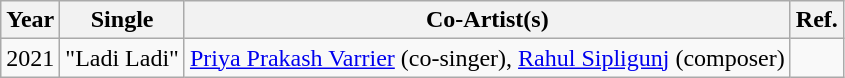<table class="wikitable">
<tr>
<th>Year</th>
<th>Single</th>
<th>Co-Artist(s)</th>
<th>Ref.</th>
</tr>
<tr>
<td>2021</td>
<td>"Ladi Ladi"</td>
<td><a href='#'>Priya Prakash Varrier</a> (co-singer), <a href='#'>Rahul Sipligunj</a> (composer)</td>
<td></td>
</tr>
</table>
